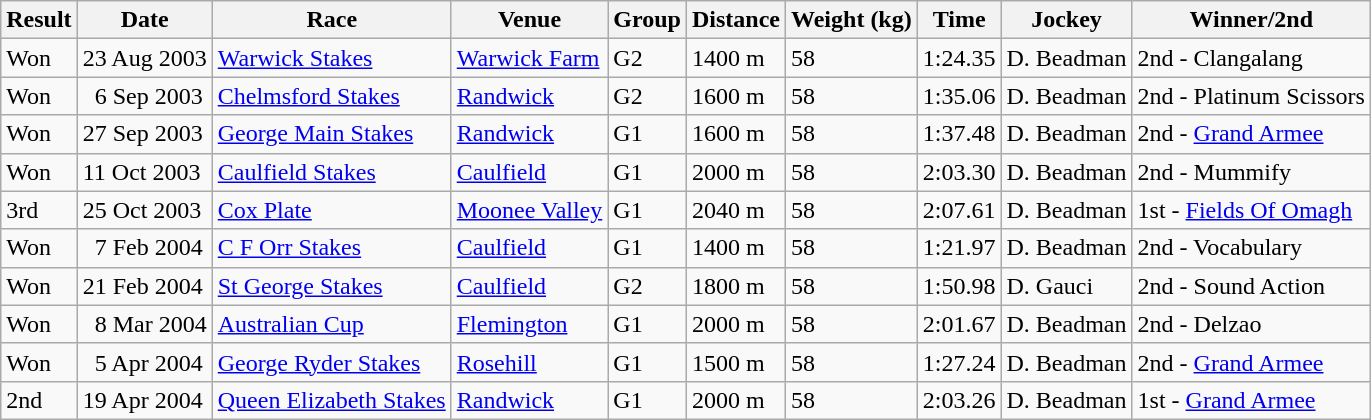<table class="wikitable">
<tr>
<th>Result</th>
<th>Date</th>
<th>Race</th>
<th>Venue</th>
<th>Group</th>
<th>Distance</th>
<th>Weight (kg)</th>
<th>Time</th>
<th>Jockey</th>
<th>Winner/2nd</th>
</tr>
<tr>
<td>Won</td>
<td>23 Aug 2003</td>
<td><a href='#'>Warwick Stakes</a></td>
<td><a href='#'>Warwick Farm</a></td>
<td>G2</td>
<td>1400 m</td>
<td>58</td>
<td>1:24.35</td>
<td>D. Beadman</td>
<td>2nd - Clangalang</td>
</tr>
<tr>
<td>Won</td>
<td>  6 Sep 2003</td>
<td><a href='#'>Chelmsford Stakes</a></td>
<td><a href='#'>Randwick</a></td>
<td>G2</td>
<td>1600 m</td>
<td>58</td>
<td>1:35.06</td>
<td>D. Beadman</td>
<td>2nd - Platinum Scissors</td>
</tr>
<tr>
<td>Won</td>
<td>27 Sep 2003</td>
<td><a href='#'>George Main Stakes</a></td>
<td><a href='#'>Randwick</a></td>
<td>G1</td>
<td>1600 m</td>
<td>58</td>
<td>1:37.48</td>
<td>D. Beadman</td>
<td>2nd - <a href='#'>Grand Armee</a></td>
</tr>
<tr>
<td>Won</td>
<td>11 Oct 2003</td>
<td><a href='#'>Caulfield Stakes</a></td>
<td><a href='#'>Caulfield</a></td>
<td>G1</td>
<td>2000 m</td>
<td>58</td>
<td>2:03.30</td>
<td>D. Beadman</td>
<td>2nd - Mummify</td>
</tr>
<tr>
<td>3rd</td>
<td>25 Oct 2003</td>
<td><a href='#'>Cox Plate</a></td>
<td><a href='#'>Moonee Valley</a></td>
<td>G1</td>
<td>2040 m</td>
<td>58</td>
<td>2:07.61</td>
<td>D. Beadman</td>
<td>1st - <a href='#'>Fields Of Omagh</a></td>
</tr>
<tr>
<td>Won</td>
<td>  7 Feb 2004</td>
<td><a href='#'>C F Orr Stakes</a></td>
<td><a href='#'>Caulfield</a></td>
<td>G1</td>
<td>1400 m</td>
<td>58</td>
<td>1:21.97</td>
<td>D. Beadman</td>
<td>2nd - Vocabulary</td>
</tr>
<tr>
<td>Won</td>
<td>21 Feb 2004</td>
<td><a href='#'>St George Stakes</a></td>
<td><a href='#'>Caulfield</a></td>
<td>G2</td>
<td>1800 m</td>
<td>58</td>
<td>1:50.98</td>
<td>D. Gauci</td>
<td>2nd - Sound Action</td>
</tr>
<tr>
<td>Won</td>
<td>  8 Mar 2004</td>
<td><a href='#'>Australian Cup</a></td>
<td><a href='#'>Flemington</a></td>
<td>G1</td>
<td>2000 m</td>
<td>58</td>
<td>2:01.67</td>
<td>D. Beadman</td>
<td>2nd - Delzao</td>
</tr>
<tr>
<td>Won</td>
<td>  5 Apr 2004</td>
<td><a href='#'>George Ryder Stakes</a></td>
<td><a href='#'>Rosehill</a></td>
<td>G1</td>
<td>1500 m</td>
<td>58</td>
<td>1:27.24</td>
<td>D. Beadman</td>
<td>2nd - <a href='#'>Grand Armee</a></td>
</tr>
<tr>
<td>2nd</td>
<td>19 Apr 2004</td>
<td><a href='#'>Queen Elizabeth Stakes</a></td>
<td><a href='#'>Randwick</a></td>
<td>G1</td>
<td>2000 m</td>
<td>58</td>
<td>2:03.26</td>
<td>D. Beadman</td>
<td>1st - <a href='#'>Grand Armee</a></td>
</tr>
</table>
